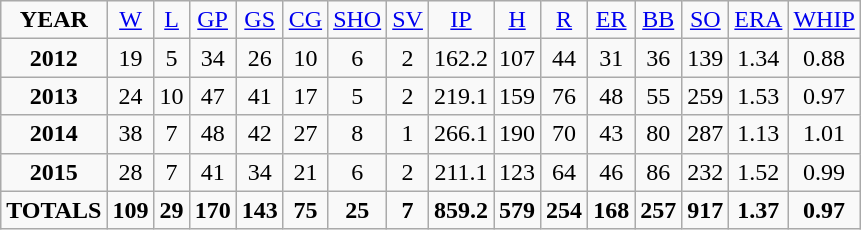<table class="wikitable">
<tr align=center>
<td><strong>YEAR</strong></td>
<td><a href='#'>W</a></td>
<td><a href='#'>L</a></td>
<td><a href='#'>GP</a></td>
<td><a href='#'>GS</a></td>
<td><a href='#'>CG</a></td>
<td><a href='#'>SHO</a></td>
<td><a href='#'>SV</a></td>
<td><a href='#'>IP</a></td>
<td><a href='#'>H</a></td>
<td><a href='#'>R</a></td>
<td><a href='#'>ER</a></td>
<td><a href='#'>BB</a></td>
<td><a href='#'>SO</a></td>
<td><a href='#'>ERA</a></td>
<td><a href='#'>WHIP</a></td>
</tr>
<tr align=center>
<td><strong>2012</strong></td>
<td>19</td>
<td>5</td>
<td>34</td>
<td>26</td>
<td>10</td>
<td>6</td>
<td>2</td>
<td>162.2</td>
<td>107</td>
<td>44</td>
<td>31</td>
<td>36</td>
<td>139</td>
<td>1.34</td>
<td>0.88</td>
</tr>
<tr align=center>
<td><strong>2013</strong></td>
<td>24</td>
<td>10</td>
<td>47</td>
<td>41</td>
<td>17</td>
<td>5</td>
<td>2</td>
<td>219.1</td>
<td>159</td>
<td>76</td>
<td>48</td>
<td>55</td>
<td>259</td>
<td>1.53</td>
<td>0.97</td>
</tr>
<tr align=center>
<td><strong>2014</strong></td>
<td>38</td>
<td>7</td>
<td>48</td>
<td>42</td>
<td>27</td>
<td>8</td>
<td>1</td>
<td>266.1</td>
<td>190</td>
<td>70</td>
<td>43</td>
<td>80</td>
<td>287</td>
<td>1.13</td>
<td>1.01</td>
</tr>
<tr align=center>
<td><strong>2015</strong></td>
<td>28</td>
<td>7</td>
<td>41</td>
<td>34</td>
<td>21</td>
<td>6</td>
<td>2</td>
<td>211.1</td>
<td>123</td>
<td>64</td>
<td>46</td>
<td>86</td>
<td>232</td>
<td>1.52</td>
<td>0.99</td>
</tr>
<tr align=center>
<td><strong>TOTALS</strong></td>
<td><strong>109</strong></td>
<td><strong>29</strong></td>
<td><strong>170</strong></td>
<td><strong>143</strong></td>
<td><strong>75</strong></td>
<td><strong>25</strong></td>
<td><strong>7</strong></td>
<td><strong>859.2</strong></td>
<td><strong>579</strong></td>
<td><strong>254</strong></td>
<td><strong>168</strong></td>
<td><strong>257</strong></td>
<td><strong>917</strong></td>
<td><strong>1.37</strong></td>
<td><strong>0.97</strong></td>
</tr>
</table>
